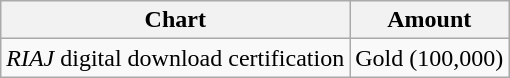<table class="wikitable">
<tr>
<th>Chart</th>
<th>Amount</th>
</tr>
<tr>
<td><em>RIAJ</em> digital download certification</td>
<td align="center">Gold (100,000)</td>
</tr>
</table>
